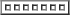<table border=" none" style="margin-left: auto; margin-right: auto">
<tr>
<td></td>
<td></td>
<td></td>
<td></td>
<td></td>
<td></td>
<td></td>
</tr>
</table>
